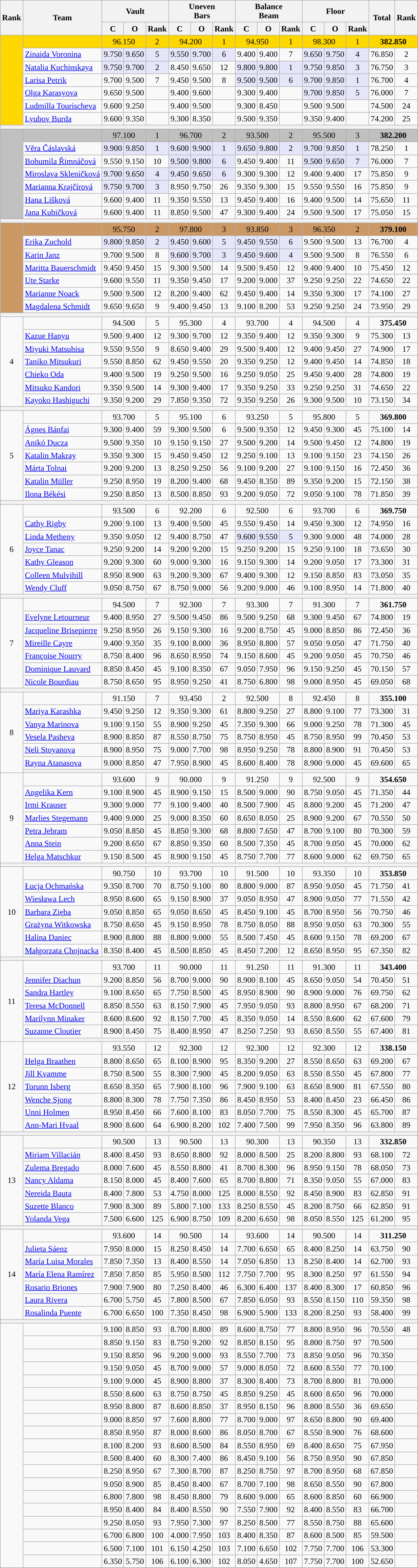<table class="wikitable" style="text-align:center">
<tr>
<th rowspan=2>Rank</th>
<th rowspan=2>Team</th>
<th colspan=3>Vault</th>
<th colspan=3>Uneven<br>Bars</th>
<th colspan=3>Balance<br>Beam</th>
<th colspan=3>Floor</th>
<th rowspan=2>Total</th>
<th rowspan=2>Rank</th>
</tr>
<tr>
<th>C</th>
<th>O</th>
<th>Rank</th>
<th>C</th>
<th>O</th>
<th>Rank</th>
<th>C</th>
<th>O</th>
<th>Rank</th>
<th>C</th>
<th>O</th>
<th>Rank</th>
</tr>
<tr bgcolor="gold">
<td rowspan="7"></td>
<td align="left"></td>
<td colspan="2">96.150</td>
<td>2</td>
<td colspan="2">94.200</td>
<td>1</td>
<td colspan="2">94.950</td>
<td>1</td>
<td colspan="2">98.300</td>
<td>1</td>
<td colspan="2"><strong>382.850</strong></td>
</tr>
<tr>
<td align="left"><a href='#'>Zinaida Voronina</a></td>
<td bgcolor="lavender">9.750</td>
<td bgcolor="lavender">9.650</td>
<td bgcolor="lavender">5</td>
<td bgcolor="lavender">9.550</td>
<td bgcolor="lavender">9.700</td>
<td bgcolor="lavender">6</td>
<td>9.400</td>
<td>9.400</td>
<td>7</td>
<td bgcolor="lavender">9.650</td>
<td bgcolor="lavender">9.750</td>
<td bgcolor="lavender">4</td>
<td>76.850</td>
<td>2</td>
</tr>
<tr>
<td align="left"><a href='#'>Natalia Kuchinskaya</a></td>
<td bgcolor="lavender">9.750</td>
<td bgcolor="lavender">9.700</td>
<td bgcolor="lavender">2</td>
<td>8.450</td>
<td>9.650</td>
<td>12</td>
<td bgcolor="lavender">9.800</td>
<td bgcolor="lavender">9.800</td>
<td bgcolor="lavender">1</td>
<td bgcolor="lavender">9.750</td>
<td bgcolor="lavender">9.850</td>
<td bgcolor="lavender">3</td>
<td>76.750</td>
<td>3</td>
</tr>
<tr>
<td align="left"><a href='#'>Larisa Petrik</a></td>
<td>9.700</td>
<td>9.500</td>
<td>7</td>
<td>9.450</td>
<td>9.500</td>
<td>8</td>
<td bgcolor="lavender">9.500</td>
<td bgcolor="lavender">9.500</td>
<td bgcolor="lavender">6</td>
<td bgcolor="lavender">9.700</td>
<td bgcolor="lavender">9.850</td>
<td bgcolor="lavender">1</td>
<td>76.700</td>
<td>4</td>
</tr>
<tr>
<td align="left"><a href='#'>Olga Karasyova</a></td>
<td>9.650</td>
<td>9.500</td>
<td></td>
<td>9.400</td>
<td>9.600</td>
<td></td>
<td>9.300</td>
<td>9.400</td>
<td></td>
<td bgcolor="lavender">9.700</td>
<td bgcolor="lavender">9.850</td>
<td bgcolor="lavender">5</td>
<td>76.000</td>
<td>7</td>
</tr>
<tr>
<td align="left"><a href='#'>Ludmilla Tourischeva</a></td>
<td>9.600</td>
<td>9.250</td>
<td></td>
<td>9.400</td>
<td>9.500</td>
<td></td>
<td>9.300</td>
<td>8.450</td>
<td></td>
<td>9.500</td>
<td>9.500</td>
<td></td>
<td>74.500</td>
<td>24</td>
</tr>
<tr>
<td align="left"><a href='#'>Lyubov Burda</a></td>
<td>9.600</td>
<td>9.350</td>
<td></td>
<td>9.300</td>
<td>8.350</td>
<td></td>
<td>9.500</td>
<td>9.350</td>
<td></td>
<td>9.350</td>
<td>9.400</td>
<td></td>
<td>74.200</td>
<td>25</td>
</tr>
<tr>
<th colspan=16></th>
</tr>
<tr>
</tr>
<tr bgcolor=silver>
<td rowspan=7></td>
<td align=left></td>
<td colspan=2>97.100</td>
<td>1</td>
<td colspan=2>96.700</td>
<td>2</td>
<td colspan=2>93.500</td>
<td>2</td>
<td colspan=2>95.500</td>
<td>3</td>
<td colspan=2><strong>382.200</strong></td>
</tr>
<tr>
<td align=left><a href='#'>Věra Čáslavská</a></td>
<td bgcolor="lavender">9.900</td>
<td bgcolor="lavender">9.850</td>
<td bgcolor="lavender">1</td>
<td bgcolor="lavender">9.600</td>
<td bgcolor="lavender">9.900</td>
<td bgcolor="lavender">1</td>
<td bgcolor="lavender">9.650</td>
<td bgcolor="lavender">9.800</td>
<td bgcolor="lavender">2</td>
<td bgcolor="lavender">9.700</td>
<td bgcolor="lavender">9.850</td>
<td bgcolor="lavender">1</td>
<td>78.250</td>
<td>1</td>
</tr>
<tr>
<td align=left><a href='#'>Bohumila Řimnáčová</a></td>
<td>9.550</td>
<td>9.150</td>
<td>10</td>
<td bgcolor="lavender">9.500</td>
<td bgcolor="lavender">9.800</td>
<td bgcolor="lavender">6</td>
<td>9.450</td>
<td>9.400</td>
<td>11</td>
<td bgcolor="lavender">9.500</td>
<td bgcolor="lavender">9.650</td>
<td bgcolor="lavender">7</td>
<td>76.000</td>
<td>7</td>
</tr>
<tr>
<td align=left><a href='#'>Miroslava Skleničková</a></td>
<td bgcolor="lavender">9.700</td>
<td bgcolor="lavender">9.650</td>
<td bgcolor="lavender">4</td>
<td bgcolor="lavender">9.450</td>
<td bgcolor="lavender">9.650</td>
<td bgcolor="lavender">6</td>
<td>9.300</td>
<td>9.300</td>
<td>12</td>
<td>9.400</td>
<td>9.400</td>
<td>17</td>
<td>75.850</td>
<td>9</td>
</tr>
<tr>
<td align=left><a href='#'>Marianna Krajčírová</a></td>
<td bgcolor="lavender">9.750</td>
<td bgcolor="lavender">9.700</td>
<td bgcolor="lavender">3</td>
<td>8.950</td>
<td>9.750</td>
<td>26</td>
<td>9.350</td>
<td>9.300</td>
<td>15</td>
<td>9.550</td>
<td>9.550</td>
<td>16</td>
<td>75.850</td>
<td>9</td>
</tr>
<tr>
<td align=left><a href='#'>Hana Lišková</a></td>
<td>9.600</td>
<td>9.400</td>
<td>11</td>
<td>9.350</td>
<td>9.550</td>
<td>13</td>
<td>9.450</td>
<td>9.400</td>
<td>16</td>
<td>9.400</td>
<td>9.500</td>
<td>14</td>
<td>75.650</td>
<td>11</td>
</tr>
<tr>
<td align=left><a href='#'>Jana Kubičková</a></td>
<td>9.600</td>
<td>9.400</td>
<td>11</td>
<td>8.850</td>
<td>9.500</td>
<td>47</td>
<td>9.300</td>
<td>9.400</td>
<td>24</td>
<td>9.500</td>
<td>9.500</td>
<td>17</td>
<td>75.050</td>
<td>15</td>
</tr>
<tr>
<th colspan=16></th>
</tr>
<tr>
</tr>
<tr bgcolor=#CC9966>
<td rowspan=7></td>
<td align=left></td>
<td colspan=2>95.750</td>
<td>2</td>
<td colspan=2>97.800</td>
<td>3</td>
<td colspan=2>93.850</td>
<td>3</td>
<td colspan=2>96.350</td>
<td>2</td>
<td colspan=2><strong>379.100</strong></td>
</tr>
<tr>
<td align=left><a href='#'>Erika Zuchold</a></td>
<td bgcolor="lavender">9.800</td>
<td bgcolor="lavender">9.850</td>
<td bgcolor="lavender">2</td>
<td bgcolor="lavender">9.450</td>
<td bgcolor="lavender">9.600</td>
<td bgcolor="lavender">5</td>
<td bgcolor="lavender">9.450</td>
<td bgcolor="lavender">9.550</td>
<td bgcolor="lavender">6</td>
<td>9.500</td>
<td>9.500</td>
<td>13</td>
<td>76.700</td>
<td>4</td>
</tr>
<tr>
<td align=left><a href='#'>Karin Janz</a></td>
<td>9.700</td>
<td>9.500</td>
<td>8</td>
<td bgcolor="lavender">9.600</td>
<td bgcolor="lavender">9.700</td>
<td bgcolor="lavender">3</td>
<td bgcolor="lavender">9.450</td>
<td bgcolor="lavender">9.600</td>
<td bgcolor="lavender">4</td>
<td>9.500</td>
<td>9.500</td>
<td>8</td>
<td>76.550</td>
<td>6</td>
</tr>
<tr>
<td align=left><a href='#'>Maritta Bauerschmidt</a></td>
<td>9.450</td>
<td>9.450</td>
<td>15</td>
<td>9.300</td>
<td>9.500</td>
<td>14</td>
<td>9.500</td>
<td>9.450</td>
<td>12</td>
<td>9.400</td>
<td>9.400</td>
<td>10</td>
<td>75.450</td>
<td>12</td>
</tr>
<tr>
<td align=left><a href='#'>Ute Starke</a></td>
<td>9.600</td>
<td>9.550</td>
<td>11</td>
<td>9.350</td>
<td>9.450</td>
<td>17</td>
<td>9.200</td>
<td>9.000</td>
<td>37</td>
<td>9.250</td>
<td>9.250</td>
<td>22</td>
<td>74.650</td>
<td>22</td>
</tr>
<tr>
<td align=left><a href='#'>Marianne Noack</a></td>
<td>9.500</td>
<td>9.500</td>
<td>12</td>
<td>8.200</td>
<td>9.400</td>
<td>62</td>
<td>9.450</td>
<td>9.400</td>
<td>14</td>
<td>9.350</td>
<td>9.300</td>
<td>17</td>
<td>74.100</td>
<td>27</td>
</tr>
<tr>
<td align=left><a href='#'>Magdalena Schmidt</a></td>
<td>9.650</td>
<td>9.650</td>
<td>9</td>
<td>9.400</td>
<td>9.450</td>
<td>13</td>
<td>9.100</td>
<td>8.200</td>
<td>53</td>
<td>9.250</td>
<td>9.250</td>
<td>24</td>
<td>73.950</td>
<td>29</td>
</tr>
<tr>
<th colspan=16></th>
</tr>
<tr>
<td rowspan=7>4</td>
<td align=left></td>
<td colspan=2>94.500</td>
<td>5</td>
<td colspan=2>95.300</td>
<td>4</td>
<td colspan=2>93.700</td>
<td>4</td>
<td colspan=2>94.500</td>
<td>4</td>
<td colspan=2><strong>375.450</strong></td>
</tr>
<tr>
<td align=left><a href='#'>Kazue Hanyu</a></td>
<td>9.500</td>
<td>9.400</td>
<td>12</td>
<td>9.300</td>
<td>9.700</td>
<td>12</td>
<td>9.350</td>
<td>9.400</td>
<td>12</td>
<td>9.350</td>
<td>9.300</td>
<td>9</td>
<td>75.300</td>
<td>13</td>
</tr>
<tr>
<td align=left><a href='#'>Miyuki Matsuhisa</a></td>
<td>9.550</td>
<td>9.550</td>
<td>9</td>
<td>8.650</td>
<td>9.400</td>
<td>29</td>
<td>9.500</td>
<td>9.400</td>
<td>12</td>
<td>9.400</td>
<td>9.450</td>
<td>27</td>
<td>74.900</td>
<td>17</td>
</tr>
<tr>
<td align=left><a href='#'>Taniko Mitsukuri</a></td>
<td>9.550</td>
<td>8.850</td>
<td>62</td>
<td>9.450</td>
<td>9.550</td>
<td>20</td>
<td>9.350</td>
<td>9.250</td>
<td>12</td>
<td>9.400</td>
<td>9.450</td>
<td>14</td>
<td>74.850</td>
<td>18</td>
</tr>
<tr>
<td align=left><a href='#'>Chieko Oda</a></td>
<td>9.400</td>
<td>9.500</td>
<td>19</td>
<td>9.250</td>
<td>9.500</td>
<td>16</td>
<td>9.250</td>
<td>9.050</td>
<td>25</td>
<td>9.450</td>
<td>9.400</td>
<td>28</td>
<td>74.800</td>
<td>19</td>
</tr>
<tr>
<td align=left><a href='#'>Mitsuko Kandori</a></td>
<td>9.350</td>
<td>9.500</td>
<td>14</td>
<td>9.300</td>
<td>9.400</td>
<td>17</td>
<td>9.350</td>
<td>9.250</td>
<td>33</td>
<td>9.250</td>
<td>9.250</td>
<td>31</td>
<td>74.650</td>
<td>22</td>
</tr>
<tr>
<td align=left><a href='#'>Kayoko Hashiguchi</a></td>
<td>9.350</td>
<td>9.200</td>
<td>29</td>
<td>7.850</td>
<td>9.350</td>
<td>72</td>
<td>9.350</td>
<td>9.250</td>
<td>26</td>
<td>9.300</td>
<td>9.500</td>
<td>10</td>
<td>73.150</td>
<td>34</td>
</tr>
<tr>
<th colspan=16></th>
</tr>
<tr>
<td rowspan=7>5</td>
<td align=left></td>
<td colspan=2>93.700</td>
<td>5</td>
<td colspan=2>95.100</td>
<td>6</td>
<td colspan=2>93.250</td>
<td>5</td>
<td colspan=2>95.800</td>
<td>5</td>
<td colspan=2><strong>369.800</strong></td>
</tr>
<tr>
<td align=left><a href='#'>Ágnes Bánfai</a></td>
<td>9.300</td>
<td>9.400</td>
<td>59</td>
<td>9.300</td>
<td>9.500</td>
<td>6</td>
<td>9.500</td>
<td>9.350</td>
<td>12</td>
<td>9.450</td>
<td>9.300</td>
<td>45</td>
<td>75.100</td>
<td>14</td>
</tr>
<tr>
<td align=left><a href='#'>Anikó Ducza</a></td>
<td>9.500</td>
<td>9.350</td>
<td>10</td>
<td>9.150</td>
<td>9.150</td>
<td>27</td>
<td>9.500</td>
<td>9.200</td>
<td>14</td>
<td>9.500</td>
<td>9.450</td>
<td>12</td>
<td>74.800</td>
<td>19</td>
</tr>
<tr>
<td align=left><a href='#'>Katalin Makray</a></td>
<td>9.350</td>
<td>9.300</td>
<td>15</td>
<td>9.450</td>
<td>9.450</td>
<td>12</td>
<td>9.250</td>
<td>9.100</td>
<td>13</td>
<td>9.100</td>
<td>9.150</td>
<td>23</td>
<td>74.150</td>
<td>26</td>
</tr>
<tr>
<td align=left><a href='#'>Márta Tolnai</a></td>
<td>9.200</td>
<td>9.200</td>
<td>13</td>
<td>8.250</td>
<td>9.250</td>
<td>56</td>
<td>9.100</td>
<td>9.200</td>
<td>27</td>
<td>9.100</td>
<td>9.150</td>
<td>16</td>
<td>72.450</td>
<td>36</td>
</tr>
<tr>
<td align=left><a href='#'>Katalin Müller</a></td>
<td>9.250</td>
<td>8.950</td>
<td>19</td>
<td>8.200</td>
<td>9.400</td>
<td>68</td>
<td>9.450</td>
<td>8.350</td>
<td>89</td>
<td>9.350</td>
<td>9.200</td>
<td>15</td>
<td>72.150</td>
<td>38</td>
</tr>
<tr>
<td align=left><a href='#'>Ilona Békési</a></td>
<td>9.250</td>
<td>8.850</td>
<td>13</td>
<td>8.500</td>
<td>8.850</td>
<td>93</td>
<td>9.200</td>
<td>9.050</td>
<td>72</td>
<td>9.050</td>
<td>9.100</td>
<td>78</td>
<td>71.850</td>
<td>39</td>
</tr>
<tr>
<th colspan=16></th>
</tr>
<tr>
<td rowspan=7>6</td>
<td align=left></td>
<td colspan=2>93.500</td>
<td>6</td>
<td colspan=2>92.200</td>
<td>6</td>
<td colspan=2>92.500</td>
<td>6</td>
<td colspan=2>93.700</td>
<td>6</td>
<td colspan=2><strong>369.750</strong></td>
</tr>
<tr>
<td align=left><a href='#'>Cathy Rigby</a></td>
<td>9.200</td>
<td>9.100</td>
<td>13</td>
<td>9.400</td>
<td>9.500</td>
<td>45</td>
<td>9.550</td>
<td>9.450</td>
<td>14</td>
<td>9.450</td>
<td>9.300</td>
<td>12</td>
<td>74.950</td>
<td>16</td>
</tr>
<tr>
<td align=left><a href='#'>Linda Metheny</a></td>
<td>9.350</td>
<td>9.050</td>
<td>12</td>
<td>9.400</td>
<td>8.750</td>
<td>47</td>
<td bgcolor="lavender">9.600</td>
<td bgcolor="lavender">9.550</td>
<td bgcolor="lavender">5</td>
<td>9.300</td>
<td>9.000</td>
<td>48</td>
<td>74.000</td>
<td>28</td>
</tr>
<tr>
<td align=left><a href='#'>Joyce Tanac</a></td>
<td>9.250</td>
<td>9.200</td>
<td>14</td>
<td>9.200</td>
<td>9.200</td>
<td>15</td>
<td>9.250</td>
<td>9.200</td>
<td>15</td>
<td>9.250</td>
<td>9.100</td>
<td>18</td>
<td>73.650</td>
<td>30</td>
</tr>
<tr>
<td align=left><a href='#'>Kathy Gleason</a></td>
<td>9.200</td>
<td>9.300</td>
<td>60</td>
<td>9.000</td>
<td>9.300</td>
<td>16</td>
<td>9.150</td>
<td>9.300</td>
<td>14</td>
<td>9.200</td>
<td>9.050</td>
<td>17</td>
<td>73.300</td>
<td>31</td>
</tr>
<tr>
<td align=left><a href='#'>Colleen Mulvihill</a></td>
<td>8.950</td>
<td>8.900</td>
<td>63</td>
<td>9.200</td>
<td>9.300</td>
<td>67</td>
<td>9.400</td>
<td>9.300</td>
<td>12</td>
<td>9.150</td>
<td>8.850</td>
<td>83</td>
<td>73.050</td>
<td>35</td>
</tr>
<tr>
<td align=left><a href='#'>Wendy Cluff</a></td>
<td>9.050</td>
<td>8.750</td>
<td>67</td>
<td>8.750</td>
<td>9.000</td>
<td>56</td>
<td>9.200</td>
<td>9.000</td>
<td>46</td>
<td>9.100</td>
<td>8.950</td>
<td>14</td>
<td>71.800</td>
<td>40</td>
</tr>
<tr>
<th colspan=16></th>
</tr>
<tr>
<td rowspan=7>7</td>
<td align=left></td>
<td colspan=2>94.500</td>
<td>7</td>
<td colspan=2>92.300</td>
<td>7</td>
<td colspan=2>93.300</td>
<td>7</td>
<td colspan=2>91.300</td>
<td>7</td>
<td colspan=2><strong>361.750</strong></td>
</tr>
<tr>
<td align=left><a href='#'>Evelyne Letourneur</a></td>
<td>9.400</td>
<td>8.950</td>
<td>27</td>
<td>9.500</td>
<td>9.450</td>
<td>86</td>
<td>9.500</td>
<td>9.250</td>
<td>68</td>
<td>9.300</td>
<td>9.450</td>
<td>67</td>
<td>74.800</td>
<td>19</td>
</tr>
<tr>
<td align=left><a href='#'>Jacqueline Brisepierre</a></td>
<td>9.250</td>
<td>8.950</td>
<td>26</td>
<td>9.150</td>
<td>9.300</td>
<td>16</td>
<td>9.200</td>
<td>8.750</td>
<td>45</td>
<td>9.000</td>
<td>8.850</td>
<td>86</td>
<td>72.450</td>
<td>36</td>
</tr>
<tr>
<td align=left><a href='#'>Mireille Cayre</a></td>
<td>9.400</td>
<td>9.350</td>
<td>35</td>
<td>9.100</td>
<td>8.000</td>
<td>36</td>
<td>8.950</td>
<td>8.800</td>
<td>57</td>
<td>9.050</td>
<td>9.050</td>
<td>47</td>
<td>71.750</td>
<td>40</td>
</tr>
<tr>
<td align=left><a href='#'>Françoise Nourry</a></td>
<td>8.750</td>
<td>8.400</td>
<td>96</td>
<td>8.650</td>
<td>8.950</td>
<td>74</td>
<td>9.150</td>
<td>8.600</td>
<td>45</td>
<td>9.200</td>
<td>9.050</td>
<td>45</td>
<td>70.750</td>
<td>46</td>
</tr>
<tr>
<td align=left><a href='#'>Dominique Lauvard</a></td>
<td>8.850</td>
<td>8.450</td>
<td>45</td>
<td>9.100</td>
<td>8.350</td>
<td>67</td>
<td>9.050</td>
<td>7.950</td>
<td>96</td>
<td>9.150</td>
<td>9.250</td>
<td>45</td>
<td>70.150</td>
<td>57</td>
</tr>
<tr>
<td align=left><a href='#'>Nicole Bourdiau</a></td>
<td>8.750</td>
<td>8.650</td>
<td>95</td>
<td>8.950</td>
<td>9.250</td>
<td>41</td>
<td>8.750</td>
<td>6.800</td>
<td>98</td>
<td>9.000</td>
<td>8.950</td>
<td>45</td>
<td>69.050</td>
<td>68</td>
</tr>
<tr>
<th colspan=16></th>
</tr>
<tr>
<td rowspan=7>8</td>
<td align=left></td>
<td colspan=2>91.150</td>
<td>7</td>
<td colspan=2>93.450</td>
<td>2</td>
<td colspan=2>92.500</td>
<td>8</td>
<td colspan=2>92.450</td>
<td>8</td>
<td colspan=2><strong>355.100</strong></td>
</tr>
<tr>
<td align=left><a href='#'>Mariya Karashka</a></td>
<td>9.450</td>
<td>9.250</td>
<td>12</td>
<td>9.350</td>
<td>9.300</td>
<td>61</td>
<td>8.800</td>
<td>9.250</td>
<td>27</td>
<td>8.800</td>
<td>9.100</td>
<td>77</td>
<td>73.300</td>
<td>31</td>
</tr>
<tr>
<td align=left><a href='#'>Vanya Marinova</a></td>
<td>9.100</td>
<td>9.150</td>
<td>55</td>
<td>8.900</td>
<td>9.250</td>
<td>45</td>
<td>7.350</td>
<td>9.300</td>
<td>66</td>
<td>9.000</td>
<td>9.250</td>
<td>78</td>
<td>71.300</td>
<td>45</td>
</tr>
<tr>
<td align=left><a href='#'>Vesela Pasheva</a></td>
<td>8.900</td>
<td>8.850</td>
<td>87</td>
<td>8.550</td>
<td>8.750</td>
<td>75</td>
<td>8.750</td>
<td>8.950</td>
<td>45</td>
<td>8.750</td>
<td>8.950</td>
<td>99</td>
<td>70.450</td>
<td>53</td>
</tr>
<tr>
<td align=left><a href='#'>Neli Stoyanova</a></td>
<td>8.900</td>
<td>8.950</td>
<td>75</td>
<td>9.000</td>
<td>7.700</td>
<td>98</td>
<td>8.950</td>
<td>9.250</td>
<td>78</td>
<td>8.800</td>
<td>8.900</td>
<td>91</td>
<td>70.450</td>
<td>53</td>
</tr>
<tr>
<td align=left><a href='#'>Rayna Atanasova</a></td>
<td>9.000</td>
<td>8.850</td>
<td>47</td>
<td>7.950</td>
<td>8.900</td>
<td>45</td>
<td>8.600</td>
<td>8.400</td>
<td>78</td>
<td>8.900</td>
<td>9.000</td>
<td>45</td>
<td>69.600</td>
<td>65</td>
</tr>
<tr>
<th colspan=16></th>
</tr>
<tr>
<td rowspan=7>9</td>
<td align=left></td>
<td colspan=2>93.600</td>
<td>9</td>
<td colspan=2>90.000</td>
<td>9</td>
<td colspan=2>91.250</td>
<td>9</td>
<td colspan=2>92.500</td>
<td>9</td>
<td colspan=2><strong>354.650</strong></td>
</tr>
<tr>
<td align=left><a href='#'>Angelika Kern</a></td>
<td>9.100</td>
<td>8.900</td>
<td>45</td>
<td>8.900</td>
<td>9.150</td>
<td>15</td>
<td>8.500</td>
<td>9.000</td>
<td>90</td>
<td>8.750</td>
<td>9.050</td>
<td>45</td>
<td>71.350</td>
<td>44</td>
</tr>
<tr>
<td align=left><a href='#'>Irmi Krauser</a></td>
<td>9.300</td>
<td>9.000</td>
<td>77</td>
<td>9.100</td>
<td>9.400</td>
<td>40</td>
<td>8.500</td>
<td>7.900</td>
<td>45</td>
<td>8.800</td>
<td>9.200</td>
<td>45</td>
<td>71.200</td>
<td>47</td>
</tr>
<tr>
<td align=left><a href='#'>Marlies Stegemann</a></td>
<td>9.400</td>
<td>9.000</td>
<td>25</td>
<td>9.000</td>
<td>8.350</td>
<td>60</td>
<td>8.650</td>
<td>8.050</td>
<td>25</td>
<td>8.900</td>
<td>9.200</td>
<td>67</td>
<td>70.550</td>
<td>50</td>
</tr>
<tr>
<td align=left><a href='#'>Petra Jebram</a></td>
<td>9.050</td>
<td>8.850</td>
<td>45</td>
<td>8.850</td>
<td>9.300</td>
<td>68</td>
<td>8.800</td>
<td>7.650</td>
<td>47</td>
<td>8.700</td>
<td>9.100</td>
<td>80</td>
<td>70.300</td>
<td>59</td>
</tr>
<tr>
<td align=left><a href='#'>Anna Stein</a></td>
<td>9.200</td>
<td>8.650</td>
<td>67</td>
<td>8.850</td>
<td>9.350</td>
<td>60</td>
<td>8.500</td>
<td>7.350</td>
<td>45</td>
<td>8.700</td>
<td>9.050</td>
<td>45</td>
<td>70.000</td>
<td>62</td>
</tr>
<tr>
<td align=left><a href='#'>Helga Matschkur</a></td>
<td>9.150</td>
<td>8.500</td>
<td>45</td>
<td>8.900</td>
<td>9.150</td>
<td>45</td>
<td>8.750</td>
<td>7.700</td>
<td>77</td>
<td>8.600</td>
<td>9.000</td>
<td>62</td>
<td>69.750</td>
<td>65</td>
</tr>
<tr>
<th colspan=16></th>
</tr>
<tr>
<td rowspan=7>10</td>
<td align=left></td>
<td colspan=2>90.750</td>
<td>10</td>
<td colspan=2>93.700</td>
<td>10</td>
<td colspan=2>91.500</td>
<td>10</td>
<td colspan=2>93.350</td>
<td>10</td>
<td colspan=2><strong>353.850</strong></td>
</tr>
<tr>
<td align=left><a href='#'>Łucja Ochmańska</a></td>
<td>9.350</td>
<td>8.700</td>
<td>70</td>
<td>8.750</td>
<td>9.100</td>
<td>80</td>
<td>8.800</td>
<td>9.000</td>
<td>87</td>
<td>8.950</td>
<td>9.050</td>
<td>45</td>
<td>71.750</td>
<td>41</td>
</tr>
<tr>
<td align=left><a href='#'>Wiesława Lech</a></td>
<td>8.950</td>
<td>8.600</td>
<td>65</td>
<td>9.150</td>
<td>8.900</td>
<td>37</td>
<td>9.050</td>
<td>8.950</td>
<td>47</td>
<td>8.900</td>
<td>9.050</td>
<td>77</td>
<td>71.550</td>
<td>42</td>
</tr>
<tr>
<td align=left><a href='#'>Barbara Zięba</a></td>
<td>9.050</td>
<td>8.850</td>
<td>65</td>
<td>9.050</td>
<td>8.650</td>
<td>45</td>
<td>8.450</td>
<td>9.100</td>
<td>45</td>
<td>8.700</td>
<td>8.950</td>
<td>56</td>
<td>70.750</td>
<td>46</td>
</tr>
<tr>
<td align=left><a href='#'>Grażyna Witkowska</a></td>
<td>8.750</td>
<td>8.650</td>
<td>45</td>
<td>9.150</td>
<td>8.950</td>
<td>78</td>
<td>8.750</td>
<td>8.050</td>
<td>88</td>
<td>8.950</td>
<td>9.050</td>
<td>63</td>
<td>70.300</td>
<td>55</td>
</tr>
<tr>
<td align=left><a href='#'>Halina Daniec</a></td>
<td>8.900</td>
<td>8.800</td>
<td>88</td>
<td>8.800</td>
<td>9.000</td>
<td>55</td>
<td>8.500</td>
<td>7.450</td>
<td>45</td>
<td>8.600</td>
<td>9.150</td>
<td>78</td>
<td>69.200</td>
<td>67</td>
</tr>
<tr>
<td align=left><a href='#'>Małgorzata Chojnacka</a></td>
<td>8.350</td>
<td>8.400</td>
<td>45</td>
<td>8.500</td>
<td>8.850</td>
<td>45</td>
<td>8.450</td>
<td>7.200</td>
<td>12</td>
<td>8.650</td>
<td>8.950</td>
<td>95</td>
<td>67.350</td>
<td>82</td>
</tr>
<tr>
<th colspan=16></th>
</tr>
<tr>
<td rowspan=7>11</td>
<td align=left></td>
<td colspan=2>93.700</td>
<td>11</td>
<td colspan=2>90.000</td>
<td>11</td>
<td colspan=2>91.250</td>
<td>11</td>
<td colspan=2>91.300</td>
<td>11</td>
<td colspan=2><strong>343.400</strong></td>
</tr>
<tr>
<td align=left><a href='#'>Jennifer Diachun</a></td>
<td>9.200</td>
<td>8.850</td>
<td>56</td>
<td>8.700</td>
<td>9.000</td>
<td>90</td>
<td>8.900</td>
<td>8.100</td>
<td>45</td>
<td>8.650</td>
<td>9.050</td>
<td>54</td>
<td>70.450</td>
<td>51</td>
</tr>
<tr>
<td align=left><a href='#'>Sandra Hartley</a></td>
<td>9.100</td>
<td>8.650</td>
<td>65</td>
<td>7.750</td>
<td>8.500</td>
<td>45</td>
<td>8.950</td>
<td>8.900</td>
<td>90</td>
<td>8.900</td>
<td>9.000</td>
<td>76</td>
<td>69.750</td>
<td>62</td>
</tr>
<tr>
<td align=left><a href='#'>Teresa McDonnell</a></td>
<td>8.850</td>
<td>8.550</td>
<td>63</td>
<td>8.150</td>
<td>7.900</td>
<td>45</td>
<td>7.950</td>
<td>9.050</td>
<td>93</td>
<td>8.800</td>
<td>8.950</td>
<td>67</td>
<td>68.200</td>
<td>71</td>
</tr>
<tr>
<td align=left><a href='#'>Marilynn Minaker</a></td>
<td>8.600</td>
<td>8.600</td>
<td>92</td>
<td>8.150</td>
<td>7.700</td>
<td>45</td>
<td>8.350</td>
<td>9.050</td>
<td>14</td>
<td>8.550</td>
<td>8.600</td>
<td>62</td>
<td>67.600</td>
<td>79</td>
</tr>
<tr>
<td align=left><a href='#'>Suzanne Cloutier</a></td>
<td>8.900</td>
<td>8.450</td>
<td>75</td>
<td>8.400</td>
<td>8.950</td>
<td>47</td>
<td>8.250</td>
<td>7.250</td>
<td>93</td>
<td>8.650</td>
<td>8.550</td>
<td>55</td>
<td>67.400</td>
<td>81</td>
</tr>
<tr>
<th colspan=16></th>
</tr>
<tr>
<td rowspan=7>12</td>
<td align=left></td>
<td colspan=2>93.550</td>
<td>12</td>
<td colspan=2>92.300</td>
<td>12</td>
<td colspan=2>92.300</td>
<td>12</td>
<td colspan=2>92.300</td>
<td>12</td>
<td colspan=2><strong>338.150</strong></td>
</tr>
<tr>
<td align=left><a href='#'>Helga Braathen</a></td>
<td>8.800</td>
<td>8.650</td>
<td>65</td>
<td>8.100</td>
<td>8.900</td>
<td>95</td>
<td>8.350</td>
<td>9.200</td>
<td>27</td>
<td>8.550</td>
<td>8.650</td>
<td>63</td>
<td>69.200</td>
<td>67</td>
</tr>
<tr>
<td align=left><a href='#'>Jill Kvamme</a></td>
<td>8.750</td>
<td>8.500</td>
<td>55</td>
<td>8.300</td>
<td>7.900</td>
<td>45</td>
<td>8.200</td>
<td>9.050</td>
<td>63</td>
<td>8.550</td>
<td>8.550</td>
<td>45</td>
<td>67.800</td>
<td>77</td>
</tr>
<tr>
<td align=left><a href='#'>Torunn Isberg</a></td>
<td>8.650</td>
<td>8.350</td>
<td>65</td>
<td>7.900</td>
<td>8.100</td>
<td>96</td>
<td>7.900</td>
<td>9.100</td>
<td>63</td>
<td>8.650</td>
<td>8.900</td>
<td>81</td>
<td>67.550</td>
<td>80</td>
</tr>
<tr>
<td align=left><a href='#'>Wenche Sjong</a></td>
<td>8.800</td>
<td>8.300</td>
<td>78</td>
<td>7.750</td>
<td>7.350</td>
<td>86</td>
<td>8.450</td>
<td>8.950</td>
<td>53</td>
<td>8.400</td>
<td>8.450</td>
<td>23</td>
<td>66.450</td>
<td>86</td>
</tr>
<tr>
<td align=left><a href='#'>Unni Holmen</a></td>
<td>8.950</td>
<td>8.450</td>
<td>66</td>
<td>7.600</td>
<td>8.100</td>
<td>83</td>
<td>8.050</td>
<td>7.700</td>
<td>75</td>
<td>8.550</td>
<td>8.300</td>
<td>45</td>
<td>65.700</td>
<td>87</td>
</tr>
<tr>
<td align=left><a href='#'>Ann-Mari Hvaal</a></td>
<td>8.900</td>
<td>8.600</td>
<td>64</td>
<td>6.900</td>
<td>8.200</td>
<td>102</td>
<td>7.400</td>
<td>7.500</td>
<td>99</td>
<td>7.950</td>
<td>8.350</td>
<td>96</td>
<td>63.800</td>
<td>89</td>
</tr>
<tr>
<th colspan=16></th>
</tr>
<tr>
<td rowspan=7>13</td>
<td align=left></td>
<td colspan=2>90.500</td>
<td>13</td>
<td colspan=2>90.500</td>
<td>13</td>
<td colspan=2>90.300</td>
<td>13</td>
<td colspan=2>90.350</td>
<td>13</td>
<td colspan=2><strong>332.850</strong></td>
</tr>
<tr>
<td align=left><a href='#'>Miriam Villacián</a></td>
<td>8.400</td>
<td>8.450</td>
<td>93</td>
<td>8.650</td>
<td>8.800</td>
<td>92</td>
<td>8.000</td>
<td>8.500</td>
<td>25</td>
<td>8.200</td>
<td>8.800</td>
<td>93</td>
<td>68.100</td>
<td>72</td>
</tr>
<tr>
<td align=left><a href='#'>Zulema Bregado</a></td>
<td>8.000</td>
<td>7.600</td>
<td>45</td>
<td>8.550</td>
<td>8.800</td>
<td>41</td>
<td>8.700</td>
<td>8.300</td>
<td>96</td>
<td>8.950</td>
<td>9.150</td>
<td>78</td>
<td>68.050</td>
<td>73</td>
</tr>
<tr>
<td align=left><a href='#'>Nancy Aldama</a></td>
<td>8.150</td>
<td>8.000</td>
<td>45</td>
<td>8.400</td>
<td>7.600</td>
<td>65</td>
<td>8.700</td>
<td>8.800</td>
<td>71</td>
<td>8.350</td>
<td>9.050</td>
<td>55</td>
<td>67.000</td>
<td>83</td>
</tr>
<tr>
<td align=left><a href='#'>Nereida Bauta</a></td>
<td>8.400</td>
<td>7.800</td>
<td>53</td>
<td>4.750</td>
<td>8.000</td>
<td>125</td>
<td>8.000</td>
<td>8.550</td>
<td>92</td>
<td>8.450</td>
<td>8.900</td>
<td>83</td>
<td>62.850</td>
<td>91</td>
</tr>
<tr>
<td align=left><a href='#'>Suzette Blanco</a></td>
<td>7.900</td>
<td>8.300</td>
<td>89</td>
<td>5.800</td>
<td>7.100</td>
<td>133</td>
<td>8.250</td>
<td>8.550</td>
<td>45</td>
<td>8.200</td>
<td>8.750</td>
<td>66</td>
<td>62.850</td>
<td>91</td>
</tr>
<tr>
<td align=left><a href='#'>Yolanda Vega</a></td>
<td>7.500</td>
<td>6.600</td>
<td>125</td>
<td>6.900</td>
<td>8.750</td>
<td>109</td>
<td>8.200</td>
<td>6.650</td>
<td>98</td>
<td>8.050</td>
<td>8.550</td>
<td>125</td>
<td>61.200</td>
<td>95</td>
</tr>
<tr>
<th colspan=16></th>
</tr>
<tr>
<td rowspan=7>14</td>
<td align=left></td>
<td colspan=2>93.600</td>
<td>14</td>
<td colspan=2>90.500</td>
<td>14</td>
<td colspan=2>93.600</td>
<td>14</td>
<td colspan=2>90.500</td>
<td>14</td>
<td colspan=2><strong>311.250</strong></td>
</tr>
<tr>
<td align=left><a href='#'>Julieta Sáenz</a></td>
<td>7.950</td>
<td>8.000</td>
<td>15</td>
<td>8.250</td>
<td>8.450</td>
<td>14</td>
<td>7.700</td>
<td>6.650</td>
<td>65</td>
<td>8.400</td>
<td>8.250</td>
<td>14</td>
<td>63.750</td>
<td>90</td>
</tr>
<tr>
<td align=left><a href='#'>María Luisa Morales</a></td>
<td>7.850</td>
<td>7.350</td>
<td>13</td>
<td>8.400</td>
<td>8.550</td>
<td>14</td>
<td>7.050</td>
<td>6.850</td>
<td>13</td>
<td>8.250</td>
<td>8.400</td>
<td>14</td>
<td>62.700</td>
<td>93</td>
</tr>
<tr>
<td align=left><a href='#'>María Elena Ramírez</a></td>
<td>7.850</td>
<td>7.850</td>
<td>85</td>
<td>5.950</td>
<td>8.500</td>
<td>112</td>
<td>7.750</td>
<td>7.700</td>
<td>95</td>
<td>8.300</td>
<td>8.250</td>
<td>97</td>
<td>61.550</td>
<td>94</td>
</tr>
<tr>
<td align=left><a href='#'>Rosario Briones</a></td>
<td>7.900</td>
<td>7.900</td>
<td>80</td>
<td>7.250</td>
<td>8.400</td>
<td>46</td>
<td>6.300</td>
<td>6.400</td>
<td>137</td>
<td>8.400</td>
<td>8.300</td>
<td>17</td>
<td>60.850</td>
<td>96</td>
</tr>
<tr>
<td align=left><a href='#'>Laura Rivera</a></td>
<td>6.700</td>
<td>5.750</td>
<td>45</td>
<td>7.800</td>
<td>8.500</td>
<td>67</td>
<td>7.850</td>
<td>6.050</td>
<td>93</td>
<td>8.550</td>
<td>8.150</td>
<td>110</td>
<td>59.350</td>
<td>98</td>
</tr>
<tr>
<td align=left><a href='#'>Rosalinda Puente</a></td>
<td>6.700</td>
<td>6.650</td>
<td>100</td>
<td>7.350</td>
<td>8.450</td>
<td>98</td>
<td>6.900</td>
<td>5.900</td>
<td>133</td>
<td>8.200</td>
<td>8.250</td>
<td>93</td>
<td>58.400</td>
<td>99</td>
</tr>
<tr>
<th colspan=16></th>
</tr>
<tr>
<td rowspan=21></td>
<td align=left></td>
<td>9.100</td>
<td>8.850</td>
<td>93</td>
<td>8.700</td>
<td>8.800</td>
<td>89</td>
<td>8.600</td>
<td>8.750</td>
<td>77</td>
<td>8.800</td>
<td>8.950</td>
<td>96</td>
<td>70.550</td>
<td>48</td>
</tr>
<tr>
<td align=left></td>
<td>8.850</td>
<td>9.150</td>
<td>83</td>
<td>8.750</td>
<td>9.200</td>
<td>92</td>
<td>8.850</td>
<td>8.150</td>
<td>95</td>
<td>8.800</td>
<td>8.750</td>
<td>97</td>
<td>70.500</td>
<td></td>
</tr>
<tr>
<td align=left></td>
<td>9.150</td>
<td>8.850</td>
<td>96</td>
<td>9.200</td>
<td>9.000</td>
<td>93</td>
<td>8.550</td>
<td>7.700</td>
<td>73</td>
<td>8.850</td>
<td>9.050</td>
<td>96</td>
<td>70.350</td>
<td></td>
</tr>
<tr>
<td align=left></td>
<td>9.150</td>
<td>9.050</td>
<td>45</td>
<td>8.700</td>
<td>9.000</td>
<td>57</td>
<td>9.000</td>
<td>8.050</td>
<td>72</td>
<td>8.600</td>
<td>8.550</td>
<td>77</td>
<td>70.100</td>
<td></td>
</tr>
<tr>
<td align=left></td>
<td>9.100</td>
<td>9.000</td>
<td>45</td>
<td>8.900</td>
<td>8.800</td>
<td>37</td>
<td>8.300</td>
<td>8.400</td>
<td>73</td>
<td>8.700</td>
<td>8.800</td>
<td>81</td>
<td>70.000</td>
<td></td>
</tr>
<tr>
<td align=left></td>
<td>8.550</td>
<td>8.600</td>
<td>63</td>
<td>8.750</td>
<td>8.750</td>
<td>45</td>
<td>8.850</td>
<td>9.250</td>
<td>45</td>
<td>8.600</td>
<td>8.650</td>
<td>96</td>
<td>70.000</td>
<td></td>
</tr>
<tr>
<td align=left></td>
<td>8.950</td>
<td>8.800</td>
<td>87</td>
<td>8.600</td>
<td>8.850</td>
<td>37</td>
<td>8.950</td>
<td>8.150</td>
<td>96</td>
<td>8.800</td>
<td>8.550</td>
<td>36</td>
<td>69.650</td>
<td></td>
</tr>
<tr>
<td align=left></td>
<td>9.000</td>
<td>8.850</td>
<td>97</td>
<td>7.600</td>
<td>8.800</td>
<td>77</td>
<td>8.700</td>
<td>9.000</td>
<td>97</td>
<td>8.650</td>
<td>8.800</td>
<td>90</td>
<td>69.400</td>
<td></td>
</tr>
<tr>
<td align=left></td>
<td>8.850</td>
<td>8.950</td>
<td>87</td>
<td>8.000</td>
<td>8.600</td>
<td>86</td>
<td>8.050</td>
<td>8.700</td>
<td>67</td>
<td>8.550</td>
<td>8.900</td>
<td>76</td>
<td>68.600</td>
<td></td>
</tr>
<tr>
<td align=left></td>
<td>8.100</td>
<td>8.200</td>
<td>93</td>
<td>8.600</td>
<td>8.500</td>
<td>84</td>
<td>8.550</td>
<td>8.950</td>
<td>69</td>
<td>8.400</td>
<td>8.650</td>
<td>75</td>
<td>67.950</td>
<td></td>
</tr>
<tr>
<td align=left></td>
<td>8.500</td>
<td>8.400</td>
<td>60</td>
<td>8.300</td>
<td>7.400</td>
<td>86</td>
<td>8.450</td>
<td>9.100</td>
<td>56</td>
<td>8.750</td>
<td>8.950</td>
<td>90</td>
<td>67.850</td>
<td></td>
</tr>
<tr>
<td align=left></td>
<td>8.250</td>
<td>8.950</td>
<td>67</td>
<td>7.300</td>
<td>8.700</td>
<td>87</td>
<td>8.250</td>
<td>8.750</td>
<td>97</td>
<td>8.700</td>
<td>8.950</td>
<td>68</td>
<td>67.850</td>
<td></td>
</tr>
<tr>
<td align=left></td>
<td>9.050</td>
<td>8.900</td>
<td>85</td>
<td>8.450</td>
<td>8.400</td>
<td>67</td>
<td>8.700</td>
<td>7.100</td>
<td>98</td>
<td>8.650</td>
<td>8.550</td>
<td>90</td>
<td>67.800</td>
<td></td>
</tr>
<tr>
<td align=left></td>
<td>6.800</td>
<td>7.800</td>
<td>98</td>
<td>8.450</td>
<td>8.800</td>
<td>79</td>
<td>8.600</td>
<td>9.000</td>
<td>65</td>
<td>8.600</td>
<td>8.850</td>
<td>60</td>
<td>66.900</td>
<td></td>
</tr>
<tr>
<td align=left></td>
<td>8.950</td>
<td>8.400</td>
<td>84</td>
<td>8.400</td>
<td>8.550</td>
<td>90</td>
<td>7.550</td>
<td>7.900</td>
<td>92</td>
<td>8.400</td>
<td>8.550</td>
<td>83</td>
<td>66.700</td>
<td></td>
</tr>
<tr>
<td align=left></td>
<td>9.250</td>
<td>8.050</td>
<td>93</td>
<td>7.950</td>
<td>7.300</td>
<td>97</td>
<td>8.250</td>
<td>8.500</td>
<td>77</td>
<td>8.550</td>
<td>8.750</td>
<td>88</td>
<td>65.600</td>
<td></td>
</tr>
<tr>
<td align=left></td>
<td>6.700</td>
<td>6.800</td>
<td>100</td>
<td>4.000</td>
<td>7.950</td>
<td>103</td>
<td>8.400</td>
<td>8.350</td>
<td>87</td>
<td>8.600</td>
<td>8.500</td>
<td>85</td>
<td>59.500</td>
<td></td>
</tr>
<tr>
<td align=left></td>
<td>6.500</td>
<td>7.100</td>
<td>101</td>
<td>6.150</td>
<td>4.250</td>
<td>103</td>
<td>7.100</td>
<td>6.650</td>
<td>102</td>
<td>7.750</td>
<td>7.700</td>
<td>106</td>
<td>53.300</td>
<td></td>
</tr>
<tr>
<td align=left></td>
<td>6.350</td>
<td>5.750</td>
<td>106</td>
<td>6.100</td>
<td>6.300</td>
<td>102</td>
<td>8.050</td>
<td>4.650</td>
<td>107</td>
<td>7.750</td>
<td>7.700</td>
<td>100</td>
<td>52.650</td>
<td></td>
</tr>
<tr>
</tr>
</table>
